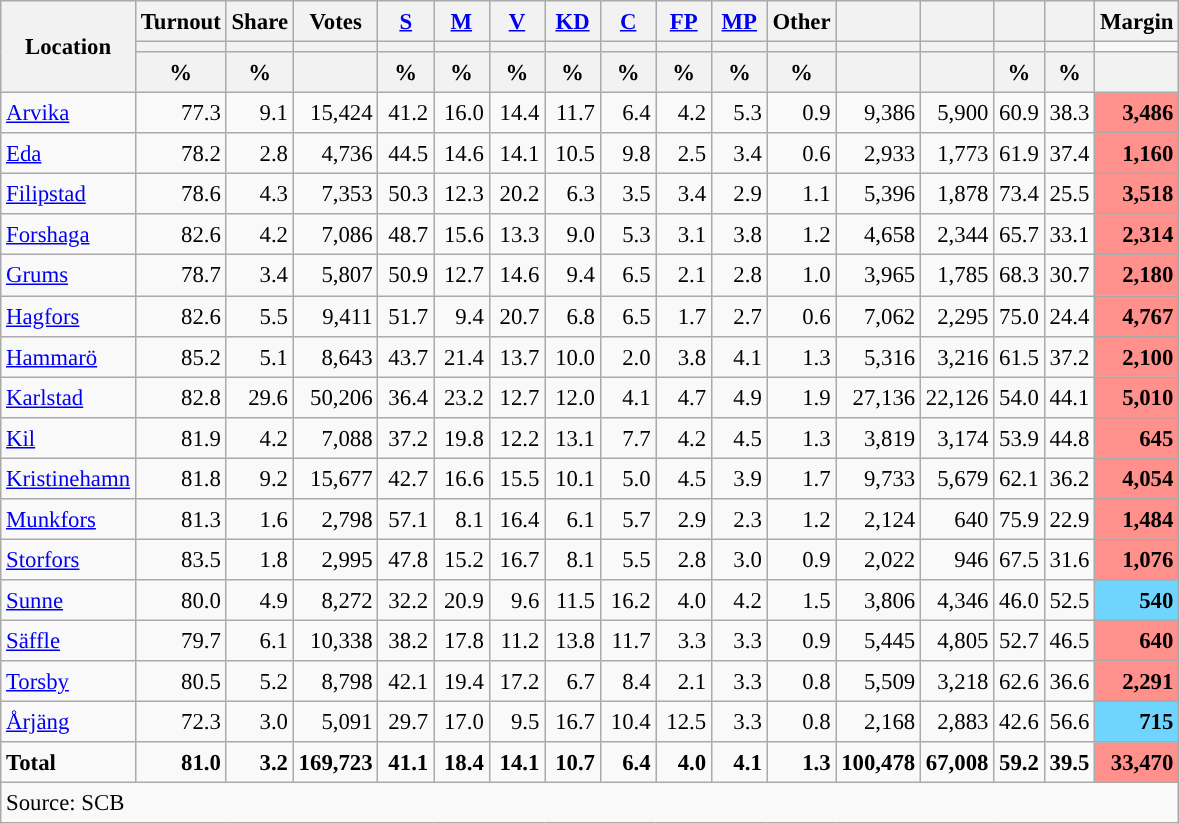<table class="wikitable sortable" style="text-align:right; font-size:95%; line-height:20px;">
<tr>
<th rowspan="3">Location</th>
<th>Turnout</th>
<th>Share</th>
<th>Votes</th>
<th width="30px" class="unsortable"><a href='#'>S</a></th>
<th width="30px" class="unsortable"><a href='#'>M</a></th>
<th width="30px" class="unsortable"><a href='#'>V</a></th>
<th width="30px" class="unsortable"><a href='#'>KD</a></th>
<th width="30px" class="unsortable"><a href='#'>C</a></th>
<th width="30px" class="unsortable"><a href='#'>FP</a></th>
<th width="30px" class="unsortable"><a href='#'>MP</a></th>
<th width="30px" class="unsortable">Other</th>
<th></th>
<th></th>
<th></th>
<th></th>
<th>Margin</th>
</tr>
<tr>
<th></th>
<th></th>
<th></th>
<th style="background:"></th>
<th style="background:"></th>
<th style="background:"></th>
<th style="background:"></th>
<th style="background:"></th>
<th style="background:"></th>
<th style="background:"></th>
<th style="background:"></th>
<th style="background:"></th>
<th style="background:"></th>
<th style="background:"></th>
<th style="background:"></th>
</tr>
<tr>
<th data-sort-type="number">%</th>
<th data-sort-type="number">%</th>
<th></th>
<th data-sort-type="number">%</th>
<th data-sort-type="number">%</th>
<th data-sort-type="number">%</th>
<th data-sort-type="number">%</th>
<th data-sort-type="number">%</th>
<th data-sort-type="number">%</th>
<th data-sort-type="number">%</th>
<th data-sort-type="number">%</th>
<th data-sort-type="number"></th>
<th data-sort-type="number"></th>
<th data-sort-type="number">%</th>
<th data-sort-type="number">%</th>
<th data-sort-type="number"></th>
</tr>
<tr>
<td align=left><a href='#'>Arvika</a></td>
<td>77.3</td>
<td>9.1</td>
<td>15,424</td>
<td>41.2</td>
<td>16.0</td>
<td>14.4</td>
<td>11.7</td>
<td>6.4</td>
<td>4.2</td>
<td>5.3</td>
<td>0.9</td>
<td>9,386</td>
<td>5,900</td>
<td>60.9</td>
<td>38.3</td>
<td bgcolor=#ff908c><strong>3,486</strong></td>
</tr>
<tr>
<td align=left><a href='#'>Eda</a></td>
<td>78.2</td>
<td>2.8</td>
<td>4,736</td>
<td>44.5</td>
<td>14.6</td>
<td>14.1</td>
<td>10.5</td>
<td>9.8</td>
<td>2.5</td>
<td>3.4</td>
<td>0.6</td>
<td>2,933</td>
<td>1,773</td>
<td>61.9</td>
<td>37.4</td>
<td bgcolor=#ff908c><strong>1,160</strong></td>
</tr>
<tr>
<td align=left><a href='#'>Filipstad</a></td>
<td>78.6</td>
<td>4.3</td>
<td>7,353</td>
<td>50.3</td>
<td>12.3</td>
<td>20.2</td>
<td>6.3</td>
<td>3.5</td>
<td>3.4</td>
<td>2.9</td>
<td>1.1</td>
<td>5,396</td>
<td>1,878</td>
<td>73.4</td>
<td>25.5</td>
<td bgcolor=#ff908c><strong>3,518</strong></td>
</tr>
<tr>
<td align=left><a href='#'>Forshaga</a></td>
<td>82.6</td>
<td>4.2</td>
<td>7,086</td>
<td>48.7</td>
<td>15.6</td>
<td>13.3</td>
<td>9.0</td>
<td>5.3</td>
<td>3.1</td>
<td>3.8</td>
<td>1.2</td>
<td>4,658</td>
<td>2,344</td>
<td>65.7</td>
<td>33.1</td>
<td bgcolor=#ff908c><strong>2,314</strong></td>
</tr>
<tr>
<td align=left><a href='#'>Grums</a></td>
<td>78.7</td>
<td>3.4</td>
<td>5,807</td>
<td>50.9</td>
<td>12.7</td>
<td>14.6</td>
<td>9.4</td>
<td>6.5</td>
<td>2.1</td>
<td>2.8</td>
<td>1.0</td>
<td>3,965</td>
<td>1,785</td>
<td>68.3</td>
<td>30.7</td>
<td bgcolor=#ff908c><strong>2,180</strong></td>
</tr>
<tr>
<td align=left><a href='#'>Hagfors</a></td>
<td>82.6</td>
<td>5.5</td>
<td>9,411</td>
<td>51.7</td>
<td>9.4</td>
<td>20.7</td>
<td>6.8</td>
<td>6.5</td>
<td>1.7</td>
<td>2.7</td>
<td>0.6</td>
<td>7,062</td>
<td>2,295</td>
<td>75.0</td>
<td>24.4</td>
<td bgcolor=#ff908c><strong>4,767</strong></td>
</tr>
<tr>
<td align=left><a href='#'>Hammarö</a></td>
<td>85.2</td>
<td>5.1</td>
<td>8,643</td>
<td>43.7</td>
<td>21.4</td>
<td>13.7</td>
<td>10.0</td>
<td>2.0</td>
<td>3.8</td>
<td>4.1</td>
<td>1.3</td>
<td>5,316</td>
<td>3,216</td>
<td>61.5</td>
<td>37.2</td>
<td bgcolor=#ff908c><strong>2,100</strong></td>
</tr>
<tr>
<td align=left><a href='#'>Karlstad</a></td>
<td>82.8</td>
<td>29.6</td>
<td>50,206</td>
<td>36.4</td>
<td>23.2</td>
<td>12.7</td>
<td>12.0</td>
<td>4.1</td>
<td>4.7</td>
<td>4.9</td>
<td>1.9</td>
<td>27,136</td>
<td>22,126</td>
<td>54.0</td>
<td>44.1</td>
<td bgcolor=#ff908c><strong>5,010</strong></td>
</tr>
<tr>
<td align=left><a href='#'>Kil</a></td>
<td>81.9</td>
<td>4.2</td>
<td>7,088</td>
<td>37.2</td>
<td>19.8</td>
<td>12.2</td>
<td>13.1</td>
<td>7.7</td>
<td>4.2</td>
<td>4.5</td>
<td>1.3</td>
<td>3,819</td>
<td>3,174</td>
<td>53.9</td>
<td>44.8</td>
<td bgcolor=#ff908c><strong>645</strong></td>
</tr>
<tr>
<td align=left><a href='#'>Kristinehamn</a></td>
<td>81.8</td>
<td>9.2</td>
<td>15,677</td>
<td>42.7</td>
<td>16.6</td>
<td>15.5</td>
<td>10.1</td>
<td>5.0</td>
<td>4.5</td>
<td>3.9</td>
<td>1.7</td>
<td>9,733</td>
<td>5,679</td>
<td>62.1</td>
<td>36.2</td>
<td bgcolor=#ff908c><strong>4,054</strong></td>
</tr>
<tr>
<td align=left><a href='#'>Munkfors</a></td>
<td>81.3</td>
<td>1.6</td>
<td>2,798</td>
<td>57.1</td>
<td>8.1</td>
<td>16.4</td>
<td>6.1</td>
<td>5.7</td>
<td>2.9</td>
<td>2.3</td>
<td>1.2</td>
<td>2,124</td>
<td>640</td>
<td>75.9</td>
<td>22.9</td>
<td bgcolor=#ff908c><strong>1,484</strong></td>
</tr>
<tr>
<td align=left><a href='#'>Storfors</a></td>
<td>83.5</td>
<td>1.8</td>
<td>2,995</td>
<td>47.8</td>
<td>15.2</td>
<td>16.7</td>
<td>8.1</td>
<td>5.5</td>
<td>2.8</td>
<td>3.0</td>
<td>0.9</td>
<td>2,022</td>
<td>946</td>
<td>67.5</td>
<td>31.6</td>
<td bgcolor=#ff908c><strong>1,076</strong></td>
</tr>
<tr>
<td align=left><a href='#'>Sunne</a></td>
<td>80.0</td>
<td>4.9</td>
<td>8,272</td>
<td>32.2</td>
<td>20.9</td>
<td>9.6</td>
<td>11.5</td>
<td>16.2</td>
<td>4.0</td>
<td>4.2</td>
<td>1.5</td>
<td>3,806</td>
<td>4,346</td>
<td>46.0</td>
<td>52.5</td>
<td bgcolor=#6fd5fe><strong>540</strong></td>
</tr>
<tr>
<td align=left><a href='#'>Säffle</a></td>
<td>79.7</td>
<td>6.1</td>
<td>10,338</td>
<td>38.2</td>
<td>17.8</td>
<td>11.2</td>
<td>13.8</td>
<td>11.7</td>
<td>3.3</td>
<td>3.3</td>
<td>0.9</td>
<td>5,445</td>
<td>4,805</td>
<td>52.7</td>
<td>46.5</td>
<td bgcolor=#ff908c><strong>640</strong></td>
</tr>
<tr>
<td align=left><a href='#'>Torsby</a></td>
<td>80.5</td>
<td>5.2</td>
<td>8,798</td>
<td>42.1</td>
<td>19.4</td>
<td>17.2</td>
<td>6.7</td>
<td>8.4</td>
<td>2.1</td>
<td>3.3</td>
<td>0.8</td>
<td>5,509</td>
<td>3,218</td>
<td>62.6</td>
<td>36.6</td>
<td bgcolor=#ff908c><strong>2,291</strong></td>
</tr>
<tr>
<td align=left><a href='#'>Årjäng</a></td>
<td>72.3</td>
<td>3.0</td>
<td>5,091</td>
<td>29.7</td>
<td>17.0</td>
<td>9.5</td>
<td>16.7</td>
<td>10.4</td>
<td>12.5</td>
<td>3.3</td>
<td>0.8</td>
<td>2,168</td>
<td>2,883</td>
<td>42.6</td>
<td>56.6</td>
<td bgcolor=#6fd5fe><strong>715</strong></td>
</tr>
<tr>
<td align=left><strong>Total</strong></td>
<td><strong>81.0</strong></td>
<td><strong>3.2</strong></td>
<td><strong>169,723</strong></td>
<td><strong>41.1</strong></td>
<td><strong>18.4</strong></td>
<td><strong>14.1</strong></td>
<td><strong>10.7</strong></td>
<td><strong>6.4</strong></td>
<td><strong>4.0</strong></td>
<td><strong>4.1</strong></td>
<td><strong>1.3</strong></td>
<td><strong>100,478</strong></td>
<td><strong>67,008</strong></td>
<td><strong>59.2</strong></td>
<td><strong>39.5</strong></td>
<td bgcolor=#ff908c><strong>33,470</strong></td>
</tr>
<tr>
<td align=left colspan=17>Source: SCB </td>
</tr>
</table>
